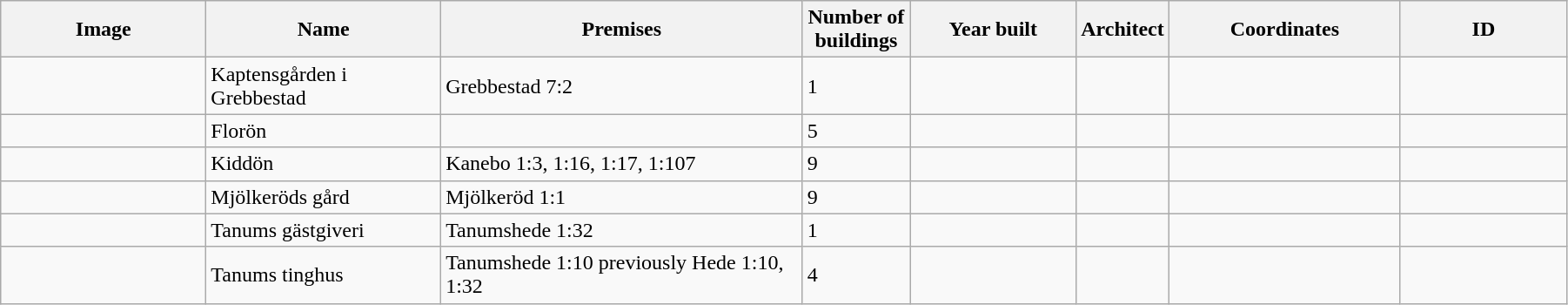<table class="wikitable" width="95%">
<tr>
<th width="150">Image</th>
<th>Name</th>
<th>Premises</th>
<th width="75">Number of<br>buildings</th>
<th width="120">Year built</th>
<th>Architect</th>
<th width="170">Coordinates</th>
<th width="120">ID</th>
</tr>
<tr>
<td></td>
<td>Kaptensgården i Grebbestad</td>
<td>Grebbestad 7:2</td>
<td>1</td>
<td></td>
<td></td>
<td></td>
<td></td>
</tr>
<tr>
<td></td>
<td>Florön</td>
<td></td>
<td>5</td>
<td></td>
<td></td>
<td></td>
<td></td>
</tr>
<tr>
<td></td>
<td>Kiddön</td>
<td>Kanebo 1:3, 1:16, 1:17, 1:107</td>
<td>9</td>
<td></td>
<td></td>
<td></td>
<td></td>
</tr>
<tr>
<td></td>
<td>Mjölkeröds gård</td>
<td>Mjölkeröd 1:1</td>
<td>9</td>
<td></td>
<td></td>
<td></td>
<td></td>
</tr>
<tr>
<td></td>
<td>Tanums gästgiveri</td>
<td>Tanumshede 1:32</td>
<td>1</td>
<td></td>
<td></td>
<td></td>
<td></td>
</tr>
<tr>
<td></td>
<td>Tanums tinghus</td>
<td>Tanumshede 1:10 previously Hede 1:10, 1:32</td>
<td>4</td>
<td></td>
<td></td>
<td></td>
<td></td>
</tr>
</table>
